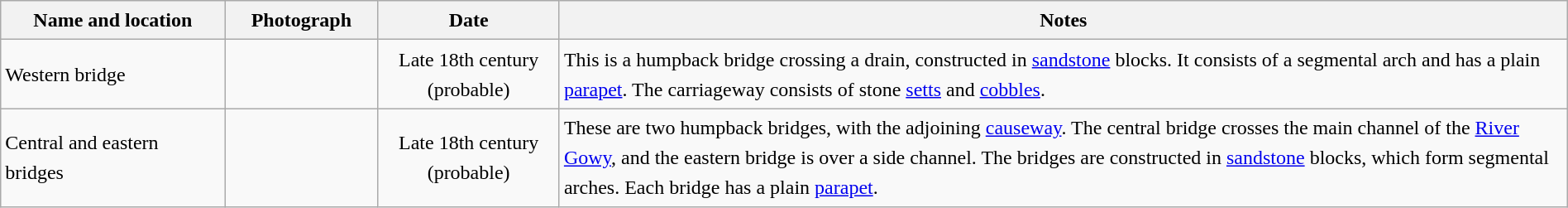<table class="wikitable sortable plainrowheaders" style="width:100%;border:0px;text-align:left;line-height:150%;">
<tr>
<th scope="col"  style="width:150px">Name and location</th>
<th scope="col"  style="width:100px" class="unsortable">Photograph</th>
<th scope="col"  style="width:120px" class="unsortable">Date</th>
<th scope="col"  style="width:700px" class="unsortable">Notes</th>
</tr>
<tr>
<td>Western bridge<br><small></small></td>
<td></td>
<td align="center">Late 18th century (probable)</td>
<td>This is a humpback bridge crossing a drain, constructed in <a href='#'>sandstone</a> blocks.  It consists of a segmental arch and has a plain <a href='#'>parapet</a>.  The carriageway consists of stone <a href='#'>setts</a> and <a href='#'>cobbles</a>.</td>
</tr>
<tr>
<td>Central and eastern bridges<br><small></small></td>
<td></td>
<td align="center">Late 18th century (probable)</td>
<td>These are two humpback bridges, with the adjoining <a href='#'>causeway</a>.  The central bridge crosses the main channel of the <a href='#'>River Gowy</a>, and the eastern bridge is over a side channel.  The bridges are constructed in <a href='#'>sandstone</a> blocks, which form segmental arches. Each bridge has a plain <a href='#'>parapet</a>.</td>
</tr>
<tr>
</tr>
</table>
